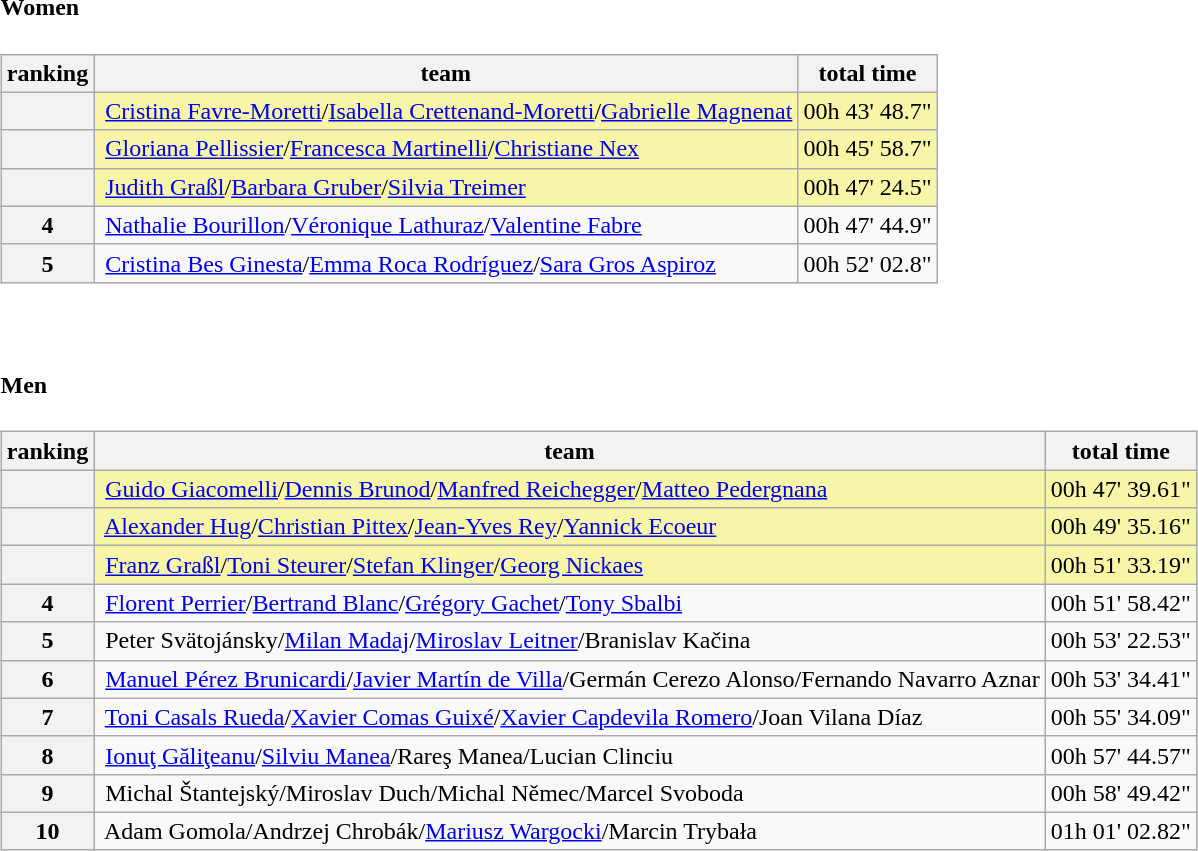<table>
<tr>
<td><br><h4>Women</h4><table class="wikitable">
<tr>
<th>ranking</th>
<th>team</th>
<th>total time</th>
</tr>
<tr>
<th bgcolor="gold"></th>
<td bgcolor="#F7F6A8"> <a href='#'>Cristina Favre-Moretti</a>/<a href='#'>Isabella Crettenand-Moretti</a>/<a href='#'>Gabrielle Magnenat</a></td>
<td bgcolor="#F7F6A8">00h 43' 48.7"</td>
</tr>
<tr>
<th bgcolor="silver"></th>
<td bgcolor="#F7F6A8"> <a href='#'>Gloriana Pellissier</a>/<a href='#'>Francesca Martinelli</a>/<a href='#'>Christiane Nex</a></td>
<td bgcolor="#F7F6A8">00h 45' 58.7"</td>
</tr>
<tr>
<th bgcolor="#cc9966"></th>
<td bgcolor="#F7F6A8"> <a href='#'>Judith Graßl</a>/<a href='#'>Barbara Gruber</a>/<a href='#'>Silvia Treimer</a></td>
<td bgcolor="#F7F6A8">00h 47' 24.5"</td>
</tr>
<tr>
<th>4</th>
<td> <a href='#'>Nathalie Bourillon</a>/<a href='#'>Véronique Lathuraz</a>/<a href='#'>Valentine Fabre</a></td>
<td>00h 47' 44.9"</td>
</tr>
<tr>
<th>5</th>
<td> <a href='#'>Cristina Bes Ginesta</a>/<a href='#'>Emma Roca Rodríguez</a>/<a href='#'>Sara Gros Aspiroz</a></td>
<td>00h 52' 02.8"</td>
</tr>
</table>
</td>
</tr>
<tr>
<td><br><h4>Men</h4><table class="wikitable">
<tr>
<th>ranking</th>
<th>team</th>
<th>total time</th>
</tr>
<tr>
<th bgcolor="gold"></th>
<td bgcolor="#F7F6A8"> <a href='#'>Guido Giacomelli</a>/<a href='#'>Dennis Brunod</a>/<a href='#'>Manfred Reichegger</a>/<a href='#'>Matteo Pedergnana</a></td>
<td bgcolor="#F7F6A8">00h 47' 39.61"</td>
</tr>
<tr>
<th bgcolor="silver"></th>
<td bgcolor="#F7F6A8"> <a href='#'>Alexander Hug</a>/<a href='#'>Christian Pittex</a>/<a href='#'>Jean-Yves Rey</a>/<a href='#'>Yannick Ecoeur</a></td>
<td bgcolor="#F7F6A8">00h 49' 35.16"</td>
</tr>
<tr>
<th bgcolor="#cc9966"></th>
<td bgcolor="#F7F6A8"> <a href='#'>Franz Graßl</a>/<a href='#'>Toni Steurer</a>/<a href='#'>Stefan Klinger</a>/<a href='#'>Georg Nickaes</a></td>
<td bgcolor="#F7F6A8">00h 51' 33.19"</td>
</tr>
<tr>
<th>4</th>
<td> <a href='#'>Florent Perrier</a>/<a href='#'>Bertrand Blanc</a>/<a href='#'>Grégory Gachet</a>/<a href='#'>Tony Sbalbi</a></td>
<td>00h 51' 58.42"</td>
</tr>
<tr>
<th>5</th>
<td> Peter Svätojánsky/<a href='#'>Milan Madaj</a>/<a href='#'>Miroslav Leitner</a>/Branislav Kačina</td>
<td>00h 53' 22.53"</td>
</tr>
<tr>
<th>6</th>
<td> <a href='#'>Manuel Pérez Brunicardi</a>/<a href='#'>Javier Martín de Villa</a>/Germán Cerezo Alonso/Fernando Navarro Aznar</td>
<td>00h 53' 34.41"</td>
</tr>
<tr>
<th>7</th>
<td> <a href='#'>Toni Casals Rueda</a>/<a href='#'>Xavier Comas Guixé</a>/<a href='#'>Xavier Capdevila Romero</a>/Joan Vilana Díaz</td>
<td>00h 55' 34.09"</td>
</tr>
<tr>
<th>8</th>
<td> <a href='#'>Ionuţ Găliţeanu</a>/<a href='#'>Silviu Manea</a>/Rareş Manea/Lucian Clinciu</td>
<td>00h 57' 44.57"</td>
</tr>
<tr>
<th>9</th>
<td> Michal Štantejský/Miroslav Duch/Michal Němec/Marcel Svoboda</td>
<td>00h 58' 49.42"</td>
</tr>
<tr>
<th>10</th>
<td> Adam Gomola/Andrzej Chrobák/<a href='#'>Mariusz Wargocki</a>/Marcin Trybała</td>
<td>01h 01' 02.82"</td>
</tr>
</table>
</td>
</tr>
</table>
